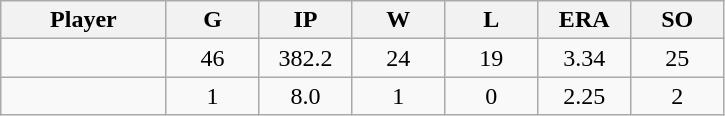<table class="wikitable sortable">
<tr>
<th bgcolor="#DDDDFF" width="16%">Player</th>
<th bgcolor="#DDDDFF" width="9%">G</th>
<th bgcolor="#DDDDFF" width="9%">IP</th>
<th bgcolor="#DDDDFF" width="9%">W</th>
<th bgcolor="#DDDDFF" width="9%">L</th>
<th bgcolor="#DDDDFF" width="9%">ERA</th>
<th bgcolor="#DDDDFF" width="9%">SO</th>
</tr>
<tr align="center">
<td></td>
<td>46</td>
<td>382.2</td>
<td>24</td>
<td>19</td>
<td>3.34</td>
<td>25</td>
</tr>
<tr align="center">
<td></td>
<td>1</td>
<td>8.0</td>
<td>1</td>
<td>0</td>
<td>2.25</td>
<td>2</td>
</tr>
</table>
